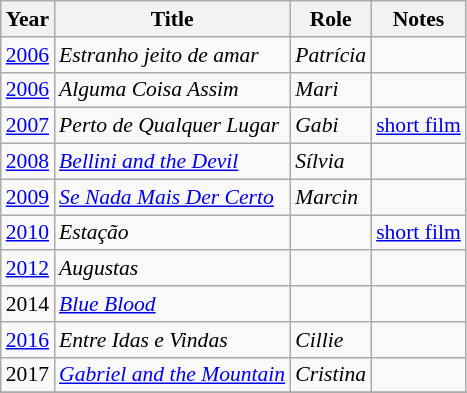<table class="wikitable" style="font-size: 90%;">
<tr>
<th>Year</th>
<th>Title</th>
<th>Role</th>
<th>Notes</th>
</tr>
<tr>
<td><a href='#'>2006</a></td>
<td><em>Estranho jeito de amar</em></td>
<td><em>Patrícia</em></td>
<td></td>
</tr>
<tr>
<td><a href='#'>2006</a></td>
<td><em>Alguma Coisa Assim</em></td>
<td><em>Mari</em></td>
<td></td>
</tr>
<tr>
<td><a href='#'>2007</a></td>
<td><em>Perto de Qualquer Lugar</em></td>
<td><em>Gabi</em></td>
<td><a href='#'>short film</a></td>
</tr>
<tr>
<td><a href='#'>2008</a></td>
<td><em><a href='#'>Bellini and the Devil</a></em></td>
<td><em>Sílvia</em></td>
<td></td>
</tr>
<tr>
<td><a href='#'>2009</a></td>
<td><em><a href='#'>Se Nada Mais Der Certo</a></em></td>
<td><em>Marcin</em></td>
<td></td>
</tr>
<tr>
<td><a href='#'>2010</a></td>
<td><em>Estação</em></td>
<td></td>
<td><a href='#'>short film</a></td>
</tr>
<tr>
<td><a href='#'>2012</a></td>
<td><em>Augustas</em></td>
<td></td>
<td></td>
</tr>
<tr>
<td>2014</td>
<td><em><a href='#'>Blue Blood</a></em></td>
<td></td>
<td></td>
</tr>
<tr>
<td><a href='#'>2016</a></td>
<td><em>Entre Idas e Vindas</em></td>
<td><em>Cillie</em></td>
<td></td>
</tr>
<tr>
<td>2017</td>
<td><em><a href='#'>Gabriel and the Mountain</a></em></td>
<td><em>Cristina</em></td>
<td></td>
</tr>
<tr>
</tr>
</table>
